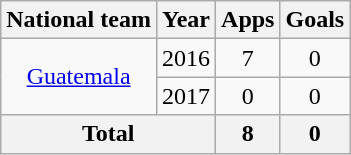<table class="wikitable" style="text-align:center">
<tr>
<th>National team</th>
<th>Year</th>
<th>Apps</th>
<th>Goals</th>
</tr>
<tr>
<td rowspan="2"><a href='#'>Guatemala</a></td>
<td>2016</td>
<td>7</td>
<td>0</td>
</tr>
<tr>
<td>2017</td>
<td>0</td>
<td>0</td>
</tr>
<tr>
<th colspan=2>Total</th>
<th>8</th>
<th>0</th>
</tr>
</table>
